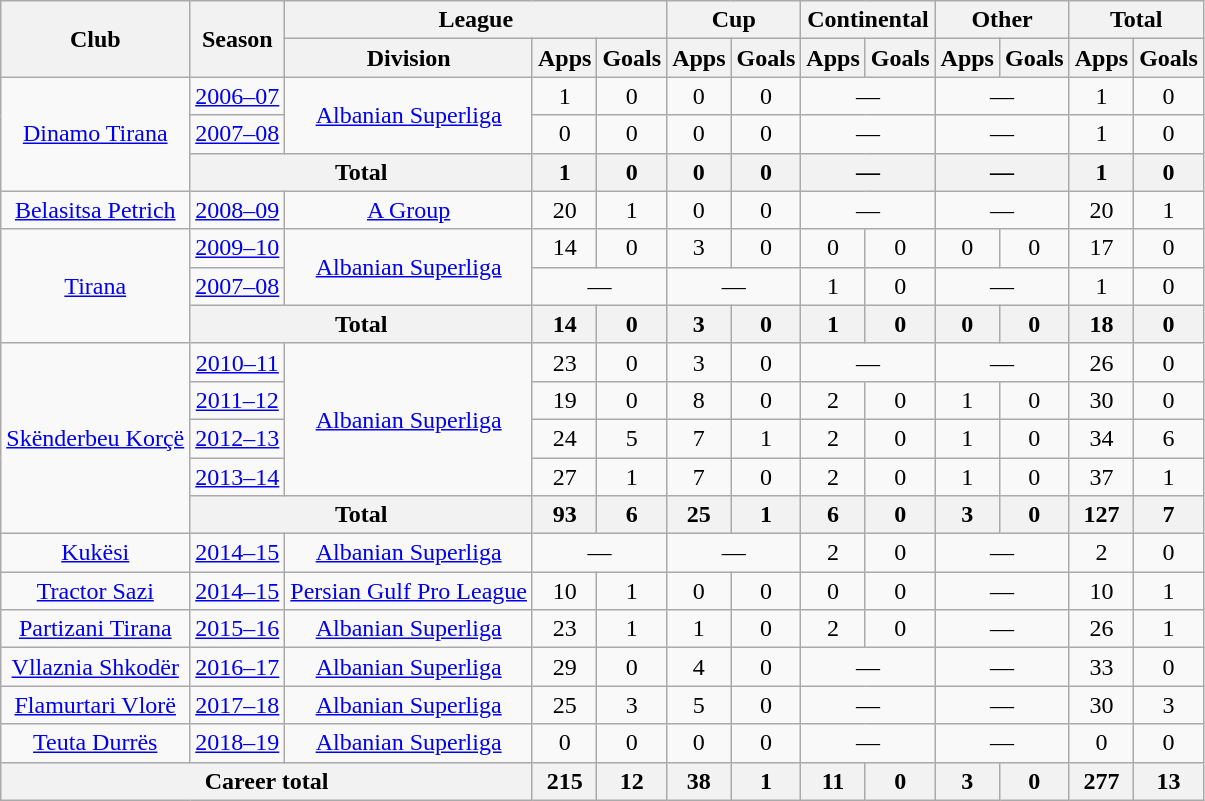<table class="wikitable" style="text-align: center;">
<tr>
<th rowspan="2">Club</th>
<th rowspan="2">Season</th>
<th colspan="3">League</th>
<th colspan="2">Cup</th>
<th colspan="2">Continental</th>
<th colspan="2">Other</th>
<th colspan="2">Total</th>
</tr>
<tr>
<th>Division</th>
<th>Apps</th>
<th>Goals</th>
<th>Apps</th>
<th>Goals</th>
<th>Apps</th>
<th>Goals</th>
<th>Apps</th>
<th>Goals</th>
<th>Apps</th>
<th>Goals</th>
</tr>
<tr>
<td rowspan="3"><a href='#'>Dinamo Tirana</a></td>
<td><a href='#'>2006–07</a></td>
<td rowspan="2"><a href='#'>Albanian Superliga</a></td>
<td>1</td>
<td>0</td>
<td>0</td>
<td>0</td>
<td colspan="2">—</td>
<td colspan="2">—</td>
<td>1</td>
<td>0</td>
</tr>
<tr>
<td><a href='#'>2007–08</a></td>
<td>0</td>
<td>0</td>
<td>0</td>
<td>0</td>
<td colspan="2">—</td>
<td colspan="2">—</td>
<td>1</td>
<td>0</td>
</tr>
<tr>
<th colspan="2">Total</th>
<th>1</th>
<th>0</th>
<th>0</th>
<th>0</th>
<th colspan="2">—</th>
<th colspan="2">—</th>
<th>1</th>
<th>0</th>
</tr>
<tr>
<td rowspan="1"><a href='#'>Belasitsa Petrich</a></td>
<td><a href='#'>2008–09</a></td>
<td rowspan="1"><a href='#'>A Group</a></td>
<td>20</td>
<td>1</td>
<td>0</td>
<td>0</td>
<td colspan="2">—</td>
<td colspan="2">—</td>
<td>20</td>
<td>1</td>
</tr>
<tr>
<td rowspan="3"><a href='#'>Tirana</a></td>
<td><a href='#'>2009–10</a></td>
<td rowspan="2"><a href='#'>Albanian Superliga</a></td>
<td>14</td>
<td>0</td>
<td>3</td>
<td>0</td>
<td>0</td>
<td>0</td>
<td>0</td>
<td>0</td>
<td>17</td>
<td>0</td>
</tr>
<tr>
<td><a href='#'>2007–08</a></td>
<td colspan="2">—</td>
<td colspan="2">—</td>
<td>1</td>
<td>0</td>
<td colspan="2">—</td>
<td>1</td>
<td>0</td>
</tr>
<tr>
<th colspan="2">Total</th>
<th>14</th>
<th>0</th>
<th>3</th>
<th>0</th>
<th>1</th>
<th>0</th>
<th>0</th>
<th>0</th>
<th>18</th>
<th>0</th>
</tr>
<tr>
<td rowspan="5"><a href='#'>Skënderbeu Korçë</a></td>
<td><a href='#'>2010–11</a></td>
<td rowspan="4"><a href='#'>Albanian Superliga</a></td>
<td>23</td>
<td>0</td>
<td>3</td>
<td>0</td>
<td colspan="2">—</td>
<td colspan="2">—</td>
<td>26</td>
<td>0</td>
</tr>
<tr>
<td><a href='#'>2011–12</a></td>
<td>19</td>
<td>0</td>
<td>8</td>
<td>0</td>
<td>2</td>
<td>0</td>
<td>1</td>
<td>0</td>
<td>30</td>
<td>0</td>
</tr>
<tr>
<td><a href='#'>2012–13</a></td>
<td>24</td>
<td>5</td>
<td>7</td>
<td>1</td>
<td>2</td>
<td>0</td>
<td>1</td>
<td>0</td>
<td>34</td>
<td>6</td>
</tr>
<tr>
<td><a href='#'>2013–14</a></td>
<td>27</td>
<td>1</td>
<td>7</td>
<td>0</td>
<td>2</td>
<td>0</td>
<td>1</td>
<td>0</td>
<td>37</td>
<td>1</td>
</tr>
<tr>
<th colspan="2">Total</th>
<th>93</th>
<th>6</th>
<th>25</th>
<th>1</th>
<th>6</th>
<th>0</th>
<th>3</th>
<th>0</th>
<th>127</th>
<th>7</th>
</tr>
<tr>
<td rowspan="1"><a href='#'>Kukësi</a></td>
<td><a href='#'>2014–15</a></td>
<td rowspan="1"><a href='#'>Albanian Superliga</a></td>
<td colspan="2">—</td>
<td colspan="2">—</td>
<td>2</td>
<td>0</td>
<td colspan="2">—</td>
<td>2</td>
<td>0</td>
</tr>
<tr>
<td rowspan="1"><a href='#'>Tractor Sazi</a></td>
<td><a href='#'>2014–15</a></td>
<td rowspan="1"><a href='#'>Persian Gulf Pro League</a></td>
<td>10</td>
<td>1</td>
<td>0</td>
<td>0</td>
<td>0</td>
<td>0</td>
<td colspan="2">—</td>
<td>10</td>
<td>1</td>
</tr>
<tr>
<td rowspan="1"><a href='#'>Partizani Tirana</a></td>
<td><a href='#'>2015–16</a></td>
<td rowspan="1"><a href='#'>Albanian Superliga</a></td>
<td>23</td>
<td>1</td>
<td>1</td>
<td>0</td>
<td>2</td>
<td>0</td>
<td colspan="2">—</td>
<td>26</td>
<td>1</td>
</tr>
<tr>
<td rowspan="1"><a href='#'>Vllaznia Shkodër</a></td>
<td><a href='#'>2016–17</a></td>
<td rowspan="1"><a href='#'>Albanian Superliga</a></td>
<td>29</td>
<td>0</td>
<td>4</td>
<td>0</td>
<td colspan="2">—</td>
<td colspan="2">—</td>
<td>33</td>
<td>0</td>
</tr>
<tr>
<td rowspan="1"><a href='#'>Flamurtari Vlorë</a></td>
<td><a href='#'>2017–18</a></td>
<td rowspan="1"><a href='#'>Albanian Superliga</a></td>
<td>25</td>
<td>3</td>
<td>5</td>
<td>0</td>
<td colspan="2">—</td>
<td colspan="2">—</td>
<td>30</td>
<td>3</td>
</tr>
<tr>
<td rowspan="1"><a href='#'>Teuta Durrës</a></td>
<td><a href='#'>2018–19</a></td>
<td rowspan="1"><a href='#'>Albanian Superliga</a></td>
<td>0</td>
<td>0</td>
<td>0</td>
<td>0</td>
<td colspan="2">—</td>
<td colspan="2">—</td>
<td>0</td>
<td>0</td>
</tr>
<tr>
<th colspan="3">Career total</th>
<th>215</th>
<th>12</th>
<th>38</th>
<th>1</th>
<th>11</th>
<th>0</th>
<th>3</th>
<th>0</th>
<th>277</th>
<th>13</th>
</tr>
</table>
